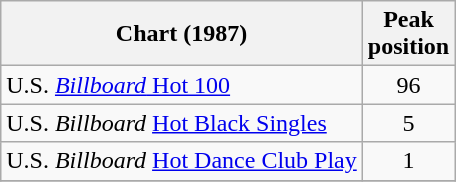<table class="wikitable sortable">
<tr>
<th>Chart (1987)</th>
<th>Peak<br>position</th>
</tr>
<tr>
<td>U.S. <a href='#'><em>Billboard</em> Hot 100</a></td>
<td align="center">96</td>
</tr>
<tr>
<td>U.S. <em>Billboard</em> <a href='#'>Hot Black Singles</a></td>
<td align="center">5</td>
</tr>
<tr>
<td>U.S. <em>Billboard</em> <a href='#'>Hot Dance Club Play</a></td>
<td align="center">1</td>
</tr>
<tr>
</tr>
</table>
